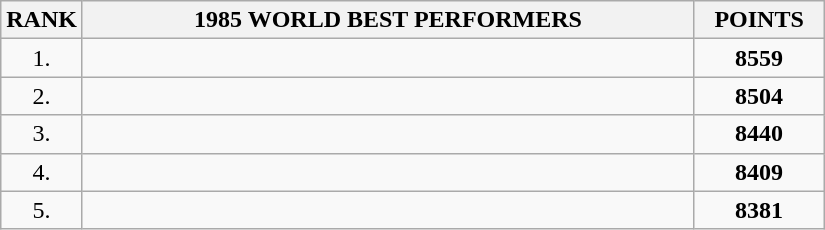<table class="wikitable sortable">
<tr>
<th>RANK</th>
<th align="center" style="width: 25em">1985 WORLD BEST PERFORMERS</th>
<th align="center" style="width: 5em">POINTS</th>
</tr>
<tr>
<td align="center">1.</td>
<td></td>
<td align="center"><strong>8559</strong></td>
</tr>
<tr>
<td align="center">2.</td>
<td></td>
<td align="center"><strong>8504</strong></td>
</tr>
<tr>
<td align="center">3.</td>
<td></td>
<td align="center"><strong>8440</strong></td>
</tr>
<tr>
<td align="center">4.</td>
<td></td>
<td align="center"><strong>8409</strong></td>
</tr>
<tr>
<td align="center">5.</td>
<td></td>
<td align="center"><strong>8381</strong></td>
</tr>
</table>
